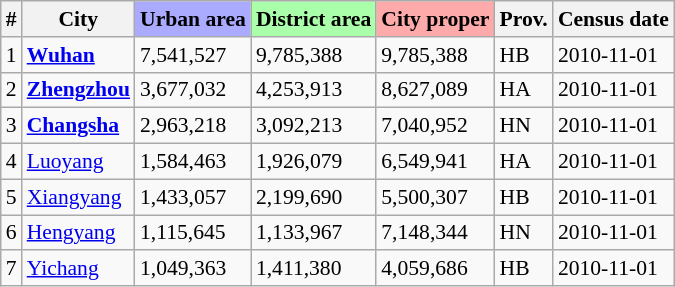<table class="wikitable sortable" style="font-size:90%;">
<tr>
<th>#</th>
<th>City</th>
<th style ="background-color: #aaaaff;">Urban area</th>
<th style ="background-color: #aaffaa;">District area</th>
<th style ="background-color: #ffaaaa;">City proper</th>
<th>Prov.</th>
<th>Census date</th>
</tr>
<tr>
<td>1</td>
<td><strong><a href='#'>Wuhan</a></strong></td>
<td>7,541,527</td>
<td>9,785,388</td>
<td>9,785,388</td>
<td>HB</td>
<td>2010-11-01</td>
</tr>
<tr>
<td>2</td>
<td><strong><a href='#'>Zhengzhou</a></strong></td>
<td>3,677,032</td>
<td>4,253,913</td>
<td>8,627,089</td>
<td>HA</td>
<td>2010-11-01</td>
</tr>
<tr>
<td>3</td>
<td><strong><a href='#'>Changsha</a></strong></td>
<td>2,963,218</td>
<td>3,092,213</td>
<td>7,040,952</td>
<td>HN</td>
<td>2010-11-01</td>
</tr>
<tr>
<td>4</td>
<td><a href='#'>Luoyang</a></td>
<td>1,584,463</td>
<td>1,926,079</td>
<td>6,549,941</td>
<td>HA</td>
<td>2010-11-01</td>
</tr>
<tr>
<td>5</td>
<td><a href='#'>Xiangyang</a></td>
<td>1,433,057</td>
<td>2,199,690</td>
<td>5,500,307</td>
<td>HB</td>
<td>2010-11-01</td>
</tr>
<tr>
<td>6</td>
<td><a href='#'>Hengyang</a></td>
<td>1,115,645</td>
<td>1,133,967</td>
<td>7,148,344</td>
<td>HN</td>
<td>2010-11-01</td>
</tr>
<tr>
<td>7</td>
<td><a href='#'>Yichang</a></td>
<td>1,049,363</td>
<td>1,411,380</td>
<td>4,059,686</td>
<td>HB</td>
<td>2010-11-01</td>
</tr>
</table>
